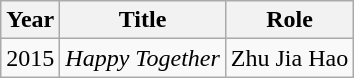<table class="wikitable sortable">
<tr>
<th>Year</th>
<th>Title</th>
<th>Role</th>
</tr>
<tr>
<td>2015</td>
<td><em>Happy Together</em></td>
<td>Zhu Jia Hao</td>
</tr>
</table>
